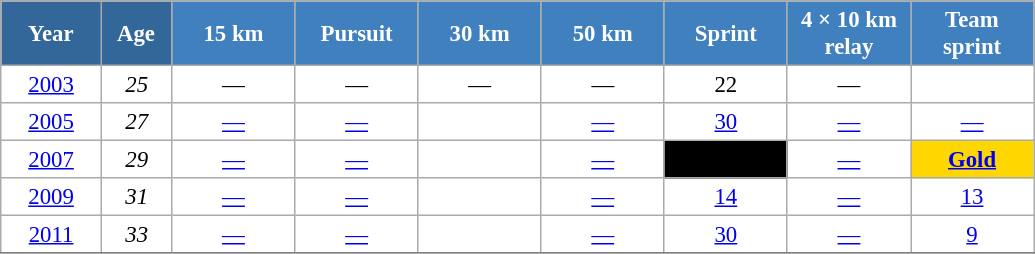<table class="wikitable" style="font-size:95%; text-align:center; border:grey solid 1px; border-collapse:collapse; background:#ffffff;">
<tr>
<th style="background-color:#369; color:white; width:60px;"> Year </th>
<th style="background-color:#369; color:white; width:40px;"> Age </th>
<th style="background-color:#4180be; color:white; width:75px;"> 15 km </th>
<th style="background-color:#4180be; color:white; width:75px;"> Pursuit </th>
<th style="background-color:#4180be; color:white; width:75px;"> 30 km </th>
<th style="background-color:#4180be; color:white; width:75px;"> 50 km </th>
<th style="background-color:#4180be; color:white; width:75px;"> Sprint </th>
<th style="background-color:#4180be; color:white; width:75px;"> 4 × 10 km <br> relay </th>
<th style="background-color:#4180be; color:white; width:75px;"> Team <br> sprint </th>
</tr>
<tr>
<td><a href='#'>2003</a></td>
<td><em>25</em></td>
<td>—</td>
<td>—</td>
<td>—</td>
<td>—</td>
<td>22</td>
<td>—</td>
<td></td>
</tr>
<tr>
<td><a href='#'>2005</a></td>
<td><em>27</em></td>
<td><a href='#'>—</a></td>
<td><a href='#'>—</a></td>
<td></td>
<td><a href='#'>—</a></td>
<td><a href='#'>30</a></td>
<td><a href='#'>—</a></td>
<td><a href='#'>—</a></td>
</tr>
<tr>
<td><a href='#'>2007</a></td>
<td><em>29</em></td>
<td><a href='#'>—</a></td>
<td><a href='#'>—</a></td>
<td></td>
<td><a href='#'>—</a></td>
<td style="background:#000; color:#fff;"><a href='#'><span></span></a></td>
<td><a href='#'>—</a></td>
<td bgcolor=gold><a href='#'><strong>Gold</strong></a></td>
</tr>
<tr>
<td><a href='#'>2009</a></td>
<td><em>31</em></td>
<td><a href='#'>—</a></td>
<td><a href='#'>—</a></td>
<td></td>
<td><a href='#'>—</a></td>
<td><a href='#'>14</a></td>
<td><a href='#'>—</a></td>
<td><a href='#'>13</a></td>
</tr>
<tr>
<td><a href='#'>2011</a></td>
<td><em>33</em></td>
<td><a href='#'>—</a></td>
<td><a href='#'>—</a></td>
<td></td>
<td><a href='#'>—</a></td>
<td><a href='#'>30</a></td>
<td><a href='#'>—</a></td>
<td><a href='#'>9</a></td>
</tr>
<tr>
</tr>
</table>
